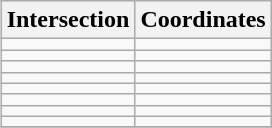<table class="wikitable"  style="text-align:left; margin:1em; float:right;">
<tr>
<th>Intersection</th>
<th>Coordinates</th>
</tr>
<tr>
<td></td>
<td></td>
</tr>
<tr>
<td></td>
<td></td>
</tr>
<tr>
<td></td>
<td></td>
</tr>
<tr>
<td></td>
<td></td>
</tr>
<tr>
<td></td>
<td></td>
</tr>
<tr>
<td></td>
<td></td>
</tr>
<tr>
<td></td>
<td></td>
</tr>
<tr>
<td></td>
<td></td>
</tr>
<tr>
</tr>
</table>
